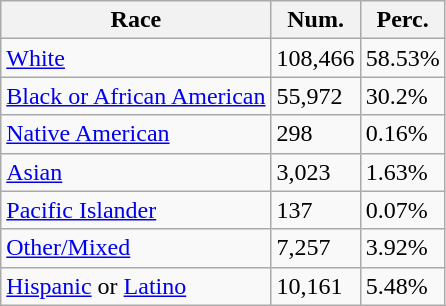<table class="wikitable">
<tr>
<th>Race</th>
<th>Num.</th>
<th>Perc.</th>
</tr>
<tr>
<td><a href='#'>White</a></td>
<td>108,466</td>
<td>58.53%</td>
</tr>
<tr>
<td><a href='#'>Black or African American</a></td>
<td>55,972</td>
<td>30.2%</td>
</tr>
<tr>
<td><a href='#'>Native American</a></td>
<td>298</td>
<td>0.16%</td>
</tr>
<tr>
<td><a href='#'>Asian</a></td>
<td>3,023</td>
<td>1.63%</td>
</tr>
<tr>
<td><a href='#'>Pacific Islander</a></td>
<td>137</td>
<td>0.07%</td>
</tr>
<tr>
<td><a href='#'>Other/Mixed</a></td>
<td>7,257</td>
<td>3.92%</td>
</tr>
<tr>
<td><a href='#'>Hispanic</a> or <a href='#'>Latino</a></td>
<td>10,161</td>
<td>5.48%</td>
</tr>
</table>
